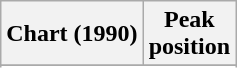<table class="wikitable sortable">
<tr>
<th align="left">Chart (1990)</th>
<th align="center">Peak<br>position</th>
</tr>
<tr>
</tr>
<tr>
</tr>
</table>
